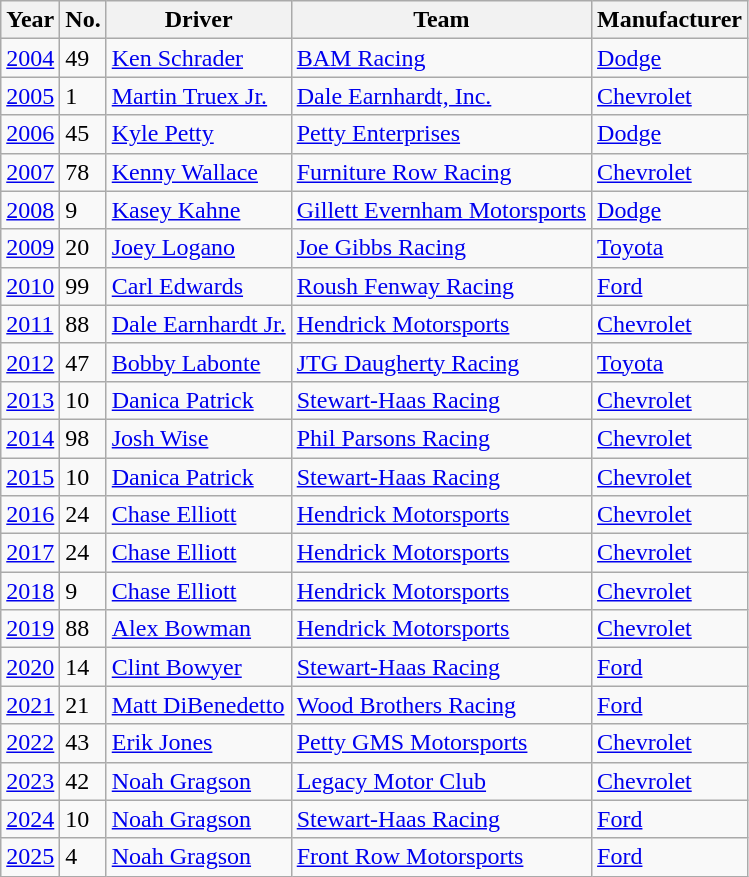<table class="wikitable">
<tr>
<th>Year</th>
<th>No.</th>
<th>Driver</th>
<th>Team</th>
<th>Manufacturer</th>
</tr>
<tr>
<td><a href='#'>2004</a></td>
<td>49</td>
<td><a href='#'>Ken Schrader</a></td>
<td><a href='#'>BAM Racing</a></td>
<td><a href='#'>Dodge</a></td>
</tr>
<tr>
<td><a href='#'>2005</a></td>
<td>1</td>
<td><a href='#'>Martin Truex Jr.</a></td>
<td><a href='#'>Dale Earnhardt, Inc.</a></td>
<td><a href='#'>Chevrolet</a></td>
</tr>
<tr>
<td><a href='#'>2006</a></td>
<td>45</td>
<td><a href='#'>Kyle Petty</a></td>
<td><a href='#'>Petty Enterprises</a></td>
<td><a href='#'>Dodge</a></td>
</tr>
<tr>
<td><a href='#'>2007</a></td>
<td>78</td>
<td><a href='#'>Kenny Wallace</a></td>
<td><a href='#'>Furniture Row Racing</a></td>
<td><a href='#'>Chevrolet</a></td>
</tr>
<tr>
<td><a href='#'>2008</a></td>
<td>9</td>
<td><a href='#'>Kasey Kahne</a></td>
<td><a href='#'>Gillett Evernham Motorsports</a></td>
<td><a href='#'>Dodge</a></td>
</tr>
<tr>
<td><a href='#'>2009</a></td>
<td>20</td>
<td><a href='#'>Joey Logano</a></td>
<td><a href='#'>Joe Gibbs Racing</a></td>
<td><a href='#'>Toyota</a></td>
</tr>
<tr>
<td><a href='#'>2010</a></td>
<td>99</td>
<td><a href='#'>Carl Edwards</a></td>
<td><a href='#'>Roush Fenway Racing</a></td>
<td><a href='#'>Ford</a></td>
</tr>
<tr>
<td><a href='#'>2011</a></td>
<td>88</td>
<td><a href='#'>Dale Earnhardt Jr.</a></td>
<td><a href='#'>Hendrick Motorsports</a></td>
<td><a href='#'>Chevrolet</a></td>
</tr>
<tr>
<td><a href='#'>2012</a></td>
<td>47</td>
<td><a href='#'>Bobby Labonte</a></td>
<td><a href='#'>JTG Daugherty Racing</a></td>
<td><a href='#'>Toyota</a></td>
</tr>
<tr>
<td><a href='#'>2013</a></td>
<td>10</td>
<td><a href='#'>Danica Patrick</a></td>
<td><a href='#'>Stewart-Haas Racing</a></td>
<td><a href='#'>Chevrolet</a></td>
</tr>
<tr>
<td><a href='#'>2014</a></td>
<td>98</td>
<td><a href='#'>Josh Wise</a></td>
<td><a href='#'>Phil Parsons Racing</a></td>
<td><a href='#'>Chevrolet</a></td>
</tr>
<tr>
<td><a href='#'>2015</a></td>
<td>10</td>
<td><a href='#'>Danica Patrick</a></td>
<td><a href='#'>Stewart-Haas Racing</a></td>
<td><a href='#'>Chevrolet</a></td>
</tr>
<tr>
<td><a href='#'>2016</a></td>
<td>24</td>
<td><a href='#'>Chase Elliott</a></td>
<td><a href='#'>Hendrick Motorsports</a></td>
<td><a href='#'>Chevrolet</a></td>
</tr>
<tr>
<td><a href='#'>2017</a></td>
<td>24</td>
<td><a href='#'>Chase Elliott</a></td>
<td><a href='#'>Hendrick Motorsports</a></td>
<td><a href='#'>Chevrolet</a></td>
</tr>
<tr>
<td><a href='#'>2018</a></td>
<td>9</td>
<td><a href='#'>Chase Elliott</a></td>
<td><a href='#'>Hendrick Motorsports</a></td>
<td><a href='#'>Chevrolet</a></td>
</tr>
<tr>
<td><a href='#'>2019</a></td>
<td>88</td>
<td><a href='#'>Alex Bowman</a></td>
<td><a href='#'>Hendrick Motorsports</a></td>
<td><a href='#'>Chevrolet</a></td>
</tr>
<tr>
<td><a href='#'>2020</a></td>
<td>14</td>
<td><a href='#'>Clint Bowyer</a></td>
<td><a href='#'>Stewart-Haas Racing</a></td>
<td><a href='#'>Ford</a></td>
</tr>
<tr>
<td><a href='#'>2021</a></td>
<td>21</td>
<td><a href='#'>Matt DiBenedetto</a></td>
<td><a href='#'>Wood Brothers Racing</a></td>
<td><a href='#'>Ford</a></td>
</tr>
<tr>
<td><a href='#'>2022</a></td>
<td>43</td>
<td><a href='#'>Erik Jones</a></td>
<td><a href='#'>Petty GMS Motorsports</a></td>
<td><a href='#'>Chevrolet</a></td>
</tr>
<tr>
<td><a href='#'>2023</a></td>
<td>42</td>
<td><a href='#'>Noah Gragson</a></td>
<td><a href='#'>Legacy Motor Club</a></td>
<td><a href='#'>Chevrolet</a></td>
</tr>
<tr>
<td><a href='#'>2024</a></td>
<td>10</td>
<td><a href='#'>Noah Gragson</a></td>
<td><a href='#'>Stewart-Haas Racing</a></td>
<td><a href='#'>Ford</a></td>
</tr>
<tr>
<td><a href='#'>2025</a></td>
<td>4</td>
<td><a href='#'>Noah Gragson</a></td>
<td><a href='#'>Front Row Motorsports</a></td>
<td><a href='#'>Ford</a></td>
</tr>
</table>
